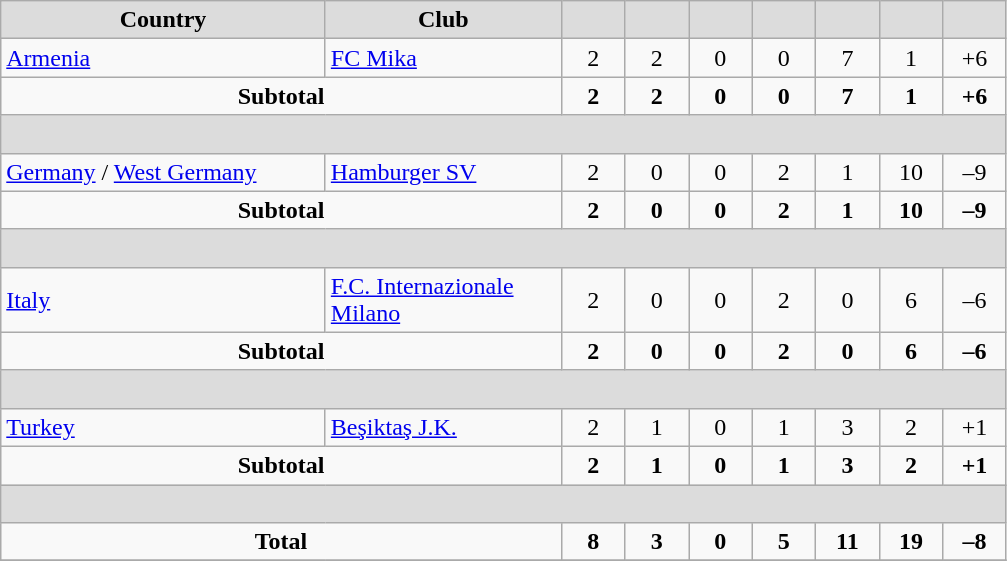<table class="wikitable" style="text-align: center;">
<tr>
<th width="209" style="background:#DCDCDC">Country</th>
<th width="150" style="background:#DCDCDC">Club</th>
<th width="35" style="background:#DCDCDC"></th>
<th width="35" style="background:#DCDCDC"></th>
<th width="35" style="background:#DCDCDC"></th>
<th width="35" style="background:#DCDCDC"></th>
<th width="35" style="background:#DCDCDC"></th>
<th width="35" style="background:#DCDCDC"></th>
<th width="35" style="background:#DCDCDC"></th>
</tr>
<tr>
<td align=left> <a href='#'>Armenia</a></td>
<td align=left><a href='#'>FC Mika</a></td>
<td>2</td>
<td>2</td>
<td>0</td>
<td>0</td>
<td>7</td>
<td>1</td>
<td>+6</td>
</tr>
<tr>
<td colspan=2 align-"center"><strong>Subtotal</strong></td>
<td><strong>2</strong></td>
<td><strong>2</strong></td>
<td><strong>0</strong></td>
<td><strong>0</strong></td>
<td><strong>7</strong></td>
<td><strong>1</strong></td>
<td><strong>+6</strong></td>
</tr>
<tr>
<th colspan=9 height="18" style="background:#DCDCDC"></th>
</tr>
<tr>
<td align=left> <a href='#'>Germany</a> /  <a href='#'>West Germany</a></td>
<td align=left><a href='#'>Hamburger SV</a></td>
<td>2</td>
<td>0</td>
<td>0</td>
<td>2</td>
<td>1</td>
<td>10</td>
<td>–9</td>
</tr>
<tr>
<td colspan=2 align-"center"><strong>Subtotal</strong></td>
<td><strong>2</strong></td>
<td><strong>0</strong></td>
<td><strong>0</strong></td>
<td><strong>2</strong></td>
<td><strong>1</strong></td>
<td><strong>10</strong></td>
<td><strong>–9</strong></td>
</tr>
<tr>
<th colspan=9 height="18" style="background:#DCDCDC"></th>
</tr>
<tr>
<td align=left> <a href='#'>Italy</a></td>
<td align=left><a href='#'>F.C. Internazionale Milano</a></td>
<td>2</td>
<td>0</td>
<td>0</td>
<td>2</td>
<td>0</td>
<td>6</td>
<td>–6</td>
</tr>
<tr>
<td colspan=2 align-"center"><strong>Subtotal</strong></td>
<td><strong>2</strong></td>
<td><strong>0</strong></td>
<td><strong>0</strong></td>
<td><strong>2</strong></td>
<td><strong>0</strong></td>
<td><strong>6</strong></td>
<td><strong>–6</strong></td>
</tr>
<tr>
<th colspan=9 height="18" style="background:#DCDCDC"></th>
</tr>
<tr>
<td align=left> <a href='#'>Turkey</a></td>
<td align=left><a href='#'>Beşiktaş J.K.</a></td>
<td>2</td>
<td>1</td>
<td>0</td>
<td>1</td>
<td>3</td>
<td>2</td>
<td>+1</td>
</tr>
<tr>
<td colspan=2 align-"center"><strong>Subtotal</strong></td>
<td><strong>2</strong></td>
<td><strong>1</strong></td>
<td><strong>0</strong></td>
<td><strong>1</strong></td>
<td><strong>3</strong></td>
<td><strong>2</strong></td>
<td><strong>+1</strong></td>
</tr>
<tr>
<th colspan=9 height="18" style="background:#DCDCDC"></th>
</tr>
<tr>
<td colspan=2 align-"center"><strong>Total</strong></td>
<td><strong>8</strong></td>
<td><strong>3</strong></td>
<td><strong>0</strong></td>
<td><strong>5</strong></td>
<td><strong>11</strong></td>
<td><strong>19</strong></td>
<td><strong>–8</strong></td>
</tr>
<tr>
</tr>
</table>
